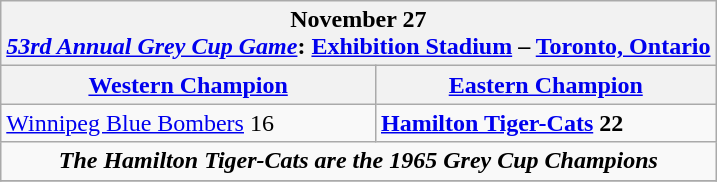<table class="wikitable" valign="top">
<tr>
<th colspan="2">November 27<br><a href='#'><em>53rd Annual Grey Cup Game</em></a>: <a href='#'>Exhibition Stadium</a> – <a href='#'>Toronto, Ontario</a></th>
</tr>
<tr>
<th><a href='#'>Western Champion</a></th>
<th><a href='#'>Eastern Champion</a></th>
</tr>
<tr>
<td><a href='#'>Winnipeg Blue Bombers</a> 16</td>
<td><strong><a href='#'>Hamilton Tiger-Cats</a> 22</strong></td>
</tr>
<tr>
<td colspan="2" align="center"><strong><em>The Hamilton Tiger-Cats are the 1965 Grey Cup Champions</em></strong></td>
</tr>
<tr>
</tr>
</table>
